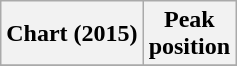<table class="wikitable sortable">
<tr>
<th align="left">Chart (2015)</th>
<th align="center">Peak<br>position</th>
</tr>
<tr>
</tr>
</table>
